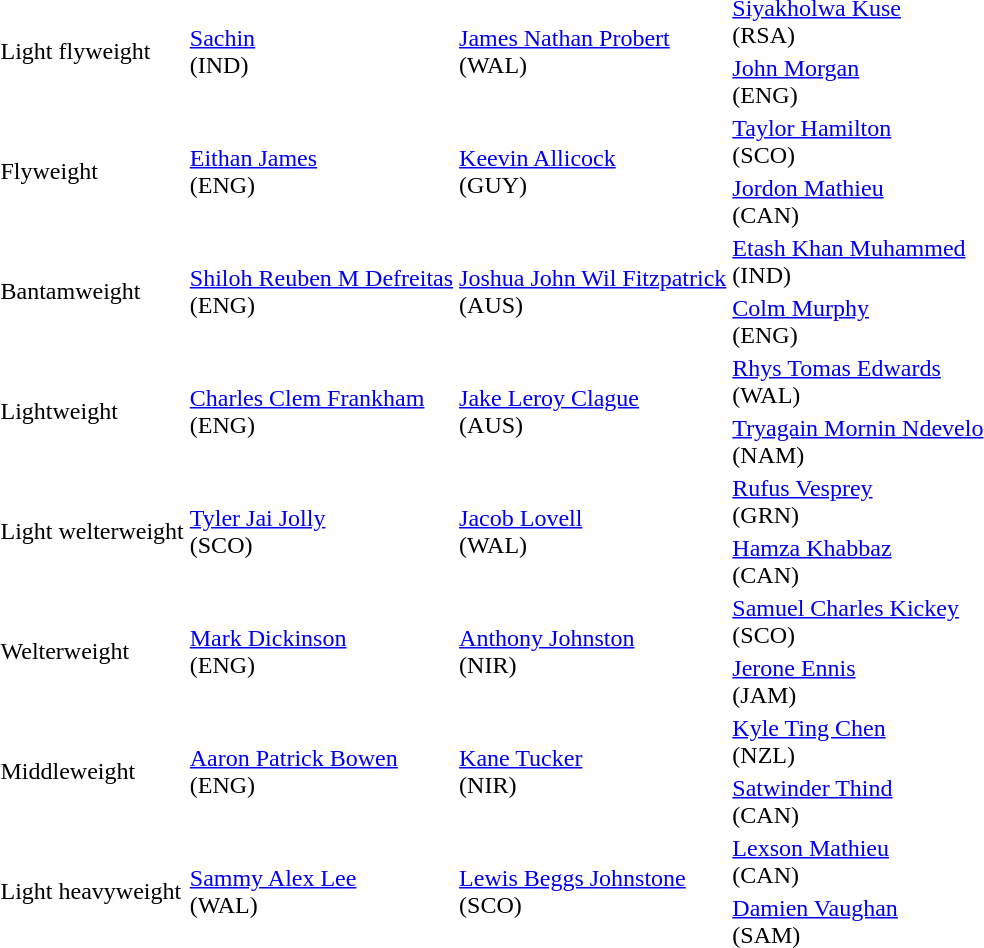<table>
<tr>
<td rowspan=2>Light flyweight</td>
<td rowspan=2><a href='#'>Sachin</a><br> (IND)</td>
<td rowspan=2><a href='#'>James Nathan Probert</a><br> (WAL)</td>
<td><a href='#'>Siyakholwa Kuse</a><br> (RSA)</td>
</tr>
<tr>
<td><a href='#'>John Morgan</a><br> (ENG)</td>
</tr>
<tr>
<td rowspan=2>Flyweight</td>
<td rowspan=2><a href='#'>Eithan James</a><br> (ENG)</td>
<td rowspan=2><a href='#'>Keevin Allicock</a><br> (GUY)</td>
<td><a href='#'>Taylor Hamilton</a><br> (SCO)</td>
</tr>
<tr>
<td><a href='#'>Jordon Mathieu</a><br> (CAN)</td>
</tr>
<tr>
<td rowspan=2>Bantamweight</td>
<td rowspan=2><a href='#'>Shiloh Reuben M Defreitas</a><br> (ENG)</td>
<td rowspan=2><a href='#'>Joshua John Wil Fitzpatrick</a><br> (AUS)</td>
<td><a href='#'>Etash Khan Muhammed</a><br> (IND)</td>
</tr>
<tr>
<td><a href='#'>Colm Murphy</a><br> (ENG)</td>
</tr>
<tr>
<td rowspan=2>Lightweight</td>
<td rowspan=2><a href='#'>Charles Clem Frankham</a><br> (ENG)</td>
<td rowspan=2><a href='#'>Jake Leroy Clague</a><br> (AUS)</td>
<td><a href='#'>Rhys Tomas Edwards</a><br> (WAL)</td>
</tr>
<tr>
<td><a href='#'>Tryagain Mornin Ndevelo</a><br> (NAM)</td>
</tr>
<tr>
<td rowspan=2>Light welterweight</td>
<td rowspan=2><a href='#'>Tyler Jai Jolly</a><br> (SCO)</td>
<td rowspan=2><a href='#'>Jacob Lovell</a><br> (WAL)</td>
<td><a href='#'>Rufus Vesprey</a><br> (GRN)</td>
</tr>
<tr>
<td><a href='#'>Hamza Khabbaz</a><br> (CAN)</td>
</tr>
<tr>
<td rowspan=2>Welterweight</td>
<td rowspan=2><a href='#'>Mark Dickinson</a><br> (ENG)</td>
<td rowspan=2><a href='#'>Anthony Johnston</a><br> (NIR)</td>
<td><a href='#'>Samuel Charles Kickey</a><br> (SCO)</td>
</tr>
<tr>
<td><a href='#'>Jerone Ennis</a><br> (JAM)</td>
</tr>
<tr>
<td rowspan=2>Middleweight</td>
<td rowspan=2><a href='#'>Aaron Patrick Bowen</a><br> (ENG)</td>
<td rowspan=2><a href='#'>Kane Tucker</a><br> (NIR)</td>
<td><a href='#'>Kyle Ting Chen</a><br> (NZL)</td>
</tr>
<tr>
<td><a href='#'>Satwinder Thind</a><br> (CAN)</td>
</tr>
<tr>
<td rowspan=2>Light heavyweight</td>
<td rowspan=2><a href='#'>Sammy Alex Lee</a><br> (WAL)</td>
<td rowspan=2><a href='#'>Lewis Beggs Johnstone</a><br> (SCO)</td>
<td><a href='#'>Lexson Mathieu</a><br> (CAN)</td>
</tr>
<tr>
<td><a href='#'>Damien Vaughan</a><br> (SAM)</td>
</tr>
</table>
